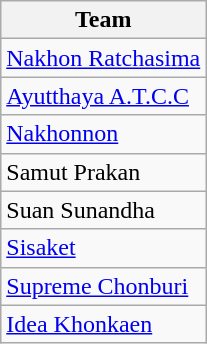<table class="wikitable">
<tr>
<th>Team</th>
</tr>
<tr>
<td><a href='#'>Nakhon Ratchasima</a></td>
</tr>
<tr>
<td><a href='#'>Ayutthaya A.T.C.C</a></td>
</tr>
<tr>
<td><a href='#'>Nakhonnon</a></td>
</tr>
<tr>
<td>Samut Prakan</td>
</tr>
<tr>
<td>Suan Sunandha</td>
</tr>
<tr>
<td><a href='#'>Sisaket</a></td>
</tr>
<tr>
<td><a href='#'>Supreme Chonburi</a></td>
</tr>
<tr>
<td><a href='#'>Idea Khonkaen</a></td>
</tr>
</table>
